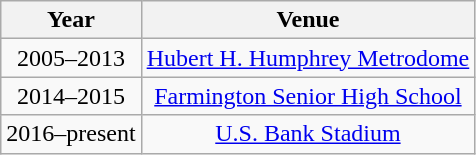<table class="wikitable" style="text-align: center;">
<tr>
<th>Year</th>
<th>Venue</th>
</tr>
<tr>
<td>2005–2013</td>
<td><a href='#'>Hubert H. Humphrey Metrodome</a></td>
</tr>
<tr>
<td>2014–2015</td>
<td><a href='#'>Farmington Senior High School</a></td>
</tr>
<tr>
<td>2016–present</td>
<td><a href='#'>U.S. Bank Stadium</a></td>
</tr>
</table>
